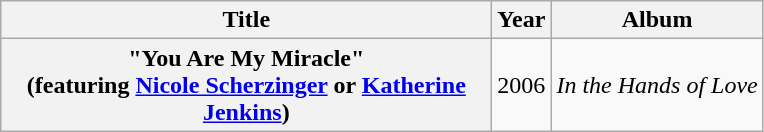<table class="wikitable plainrowheaders" style="text-align:center;">
<tr>
<th scope="col" style="width:20em;">Title</th>
<th scope="col" style="width:1em;">Year</th>
<th scope="col">Album</th>
</tr>
<tr>
<th scope="row">"You Are My Miracle"<br><span>(featuring <a href='#'>Nicole Scherzinger</a> or <a href='#'>Katherine Jenkins</a>)</span></th>
<td>2006</td>
<td><em>In the Hands of Love</em></td>
</tr>
</table>
